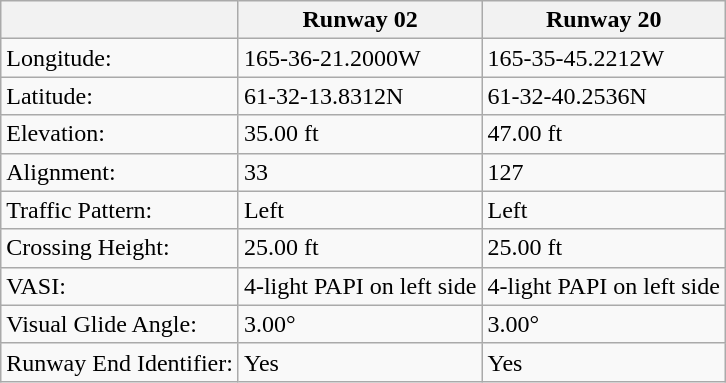<table class="wikitable">
<tr>
<th></th>
<th>Runway 02</th>
<th>Runway 20</th>
</tr>
<tr>
<td>Longitude:</td>
<td>165-36-21.2000W</td>
<td>165-35-45.2212W</td>
</tr>
<tr>
<td>Latitude:</td>
<td>61-32-13.8312N</td>
<td>61-32-40.2536N</td>
</tr>
<tr>
<td>Elevation:</td>
<td>35.00 ft</td>
<td>47.00 ft</td>
</tr>
<tr>
<td>Alignment:</td>
<td>33</td>
<td>127</td>
</tr>
<tr>
<td>Traffic Pattern:</td>
<td>Left</td>
<td>Left</td>
</tr>
<tr>
<td>Crossing Height:</td>
<td>25.00 ft</td>
<td>25.00 ft</td>
</tr>
<tr>
<td>VASI:</td>
<td>4-light PAPI on left side</td>
<td>4-light PAPI on left side</td>
</tr>
<tr>
<td>Visual Glide Angle:</td>
<td>3.00°</td>
<td>3.00°</td>
</tr>
<tr>
<td>Runway End Identifier:</td>
<td>Yes</td>
<td>Yes</td>
</tr>
</table>
